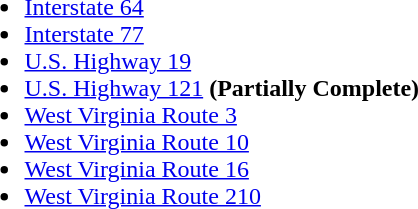<table>
<tr>
<td><br><ul><li> <a href='#'>Interstate 64</a></li><li> <a href='#'>Interstate 77</a></li><li> <a href='#'>U.S. Highway 19</a></li><li> <a href='#'>U.S. Highway 121</a> <strong>(Partially Complete)</strong></li><li> <a href='#'>West Virginia Route 3</a></li><li> <a href='#'>West Virginia Route 10</a></li><li> <a href='#'>West Virginia Route 16</a></li><li> <a href='#'>West Virginia Route 210</a></li></ul></td>
</tr>
</table>
